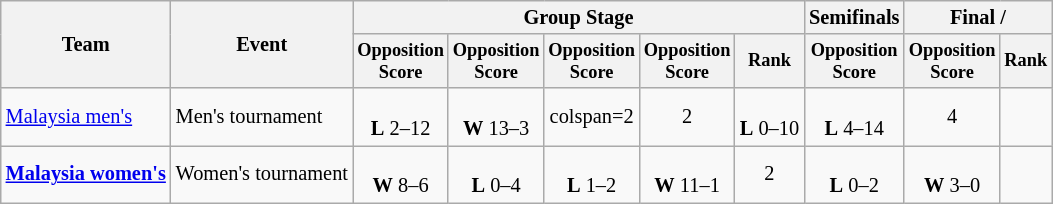<table class="wikitable" style="font-size:85%">
<tr>
<th rowspan=2>Team</th>
<th rowspan=2>Event</th>
<th colspan=5>Group Stage</th>
<th>Semifinals</th>
<th colspan=2>Final / </th>
</tr>
<tr style="font-size:90%">
<th>Opposition<br>Score</th>
<th>Opposition<br>Score</th>
<th>Opposition<br>Score</th>
<th>Opposition<br>Score</th>
<th>Rank</th>
<th>Opposition<br>Score</th>
<th>Opposition<br>Score</th>
<th>Rank</th>
</tr>
<tr align=center>
<td align=left><a href='#'>Malaysia men's</a></td>
<td align=left>Men's tournament</td>
<td><br><strong>L</strong> 2–12</td>
<td><br><strong>W</strong> 13–3</td>
<td>colspan=2 </td>
<td>2</td>
<td><br><strong>L</strong> 0–10</td>
<td><br><strong>L</strong> 4–14</td>
<td>4</td>
</tr>
<tr align=center>
<td align=left><strong><a href='#'>Malaysia women's</a></strong></td>
<td align=left>Women's tournament</td>
<td><br><strong>W</strong> 8–6</td>
<td><br><strong>L</strong> 0–4</td>
<td><br><strong>L</strong> 1–2</td>
<td><br><strong>W</strong> 11–1</td>
<td>2</td>
<td><br><strong>L</strong> 0–2</td>
<td><br><strong>W</strong> 3–0</td>
<td></td>
</tr>
</table>
